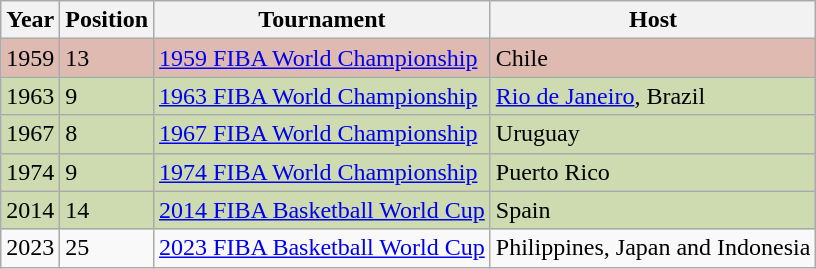<table class="wikitable">
<tr>
<th>Year</th>
<th>Position</th>
<th>Tournament</th>
<th>Host</th>
</tr>
<tr style="background:#debab0;">
<td>1959</td>
<td>13</td>
<td><a href='#'>1959 FIBA World Championship</a></td>
<td>Chile</td>
</tr>
<tr style="background:#CEDAB0;">
<td>1963</td>
<td>9</td>
<td><a href='#'>1963 FIBA World Championship</a></td>
<td><a href='#'>Rio de Janeiro</a>, Brazil</td>
</tr>
<tr style="background:#CEDAB0;">
<td>1967</td>
<td>8</td>
<td><a href='#'>1967 FIBA World Championship</a></td>
<td>Uruguay</td>
</tr>
<tr style="background:#CEDAB0;">
<td>1974</td>
<td>9</td>
<td><a href='#'>1974 FIBA World Championship</a></td>
<td>Puerto Rico</td>
</tr>
<tr style="background:#CEDAB0;">
<td>2014</td>
<td>14</td>
<td><a href='#'>2014 FIBA Basketball World Cup</a></td>
<td>Spain</td>
</tr>
<tr>
<td>2023</td>
<td>25</td>
<td><a href='#'>2023 FIBA Basketball World Cup</a></td>
<td>Philippines, Japan and Indonesia</td>
</tr>
</table>
